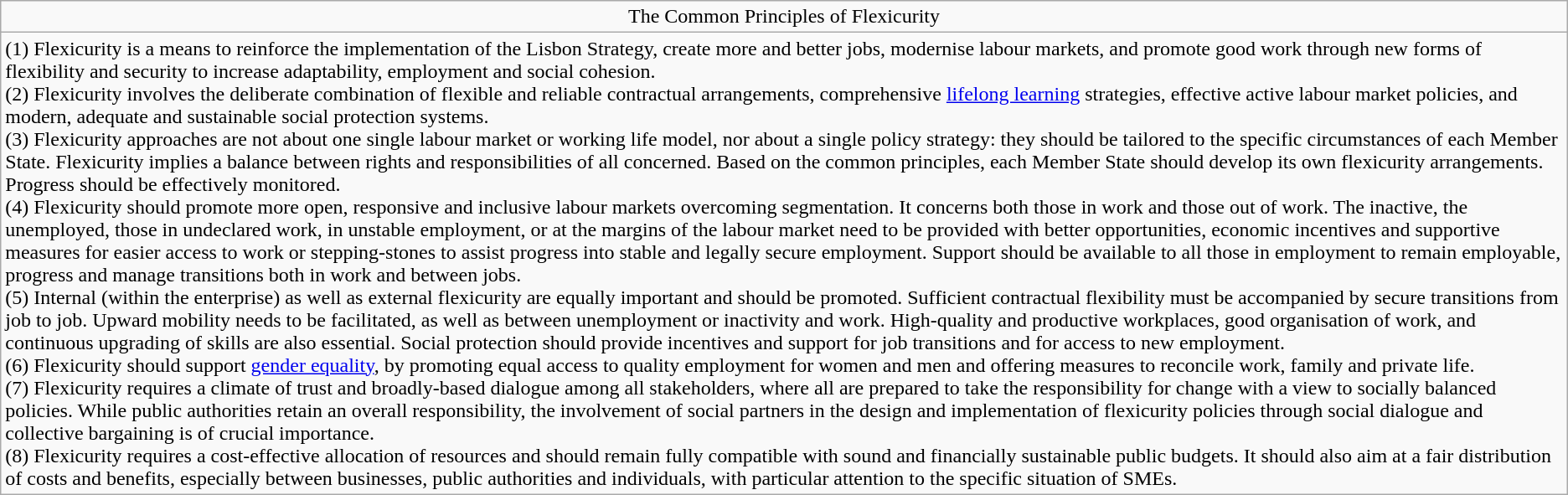<table class="wikitable">
<tr>
<td align="center">The Common Principles of Flexicurity</td>
</tr>
<tr>
<td>(1) Flexicurity is a means to reinforce the implementation of the Lisbon Strategy, create more and better jobs, modernise labour markets, and promote good work through new forms of flexibility and security to increase adaptability, employment and social cohesion.<br>(2) Flexicurity involves the deliberate combination of flexible and reliable contractual arrangements, comprehensive <a href='#'>lifelong learning</a> strategies, effective active labour market policies, and modern, adequate and sustainable social protection systems.<br>(3) Flexicurity approaches are not about one single labour market or working life model, nor about a single policy strategy: they should be tailored to the specific circumstances of each Member State. Flexicurity implies a balance between rights and responsibilities of all concerned. Based on the common principles, each Member State should develop its own flexicurity arrangements. Progress should be effectively monitored.<br>(4) Flexicurity should promote more open, responsive and inclusive labour markets overcoming segmentation. It concerns both those in work and those out of work. The inactive, the unemployed, those in undeclared work, in unstable employment, or at the margins of the labour market need to be provided with better opportunities, economic incentives and supportive measures for easier access to work or stepping-stones to assist progress into stable and legally secure employment. Support should be available to all those in employment to remain employable, progress and manage transitions both in work and between jobs.<br>(5) Internal (within the enterprise) as well as external flexicurity are equally important and should be promoted. Sufficient contractual flexibility must be accompanied by secure transitions from job to job. Upward mobility needs to be facilitated, as well as between unemployment or inactivity and work. High-quality and productive workplaces, good organisation of work, and continuous upgrading of skills are also essential. Social protection should provide incentives and support for job transitions and for access to new employment.<br>(6) Flexicurity should support <a href='#'>gender equality</a>, by promoting equal access to quality employment for women and men and offering measures to reconcile work, family and private life.<br>(7) Flexicurity requires a climate of trust and broadly-based dialogue among all stakeholders, where all are prepared to take the responsibility for change with a view to socially balanced policies. While public authorities retain an overall responsibility, the involvement of social partners in the design and implementation of flexicurity policies through social dialogue and collective bargaining is of crucial importance.<br>(8) Flexicurity requires a cost-effective allocation of resources and should remain fully compatible with sound and financially sustainable public budgets. It should also aim at a fair distribution of costs and benefits, especially between businesses, public authorities and individuals, with particular attention to the specific situation of SMEs.</td>
</tr>
</table>
